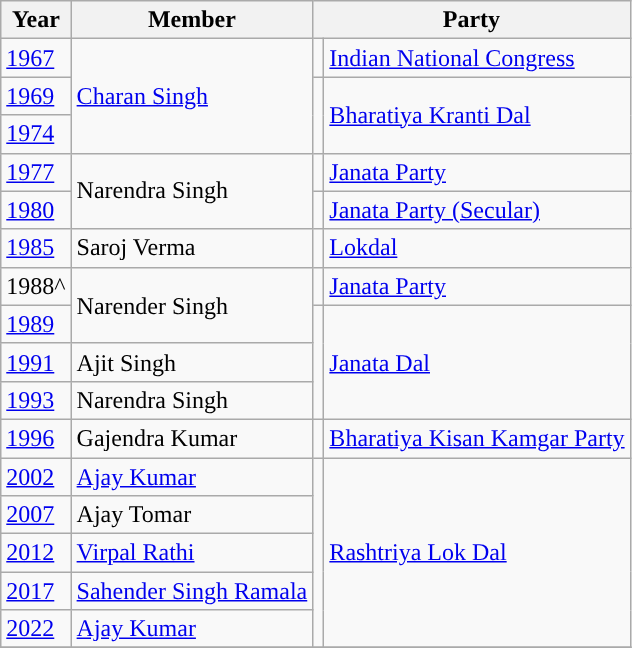<table class="wikitable">
<tr>
<th>Year</th>
<th>Member</th>
<th colspan="2">Party</th>
</tr>
<tr>
<td><a href='#'>1967</a></td>
<td rowspan="3"><a href='#'>Charan Singh</a></td>
<td style="background-color: "></td>
<td><a href='#'>Indian National Congress</a></td>
</tr>
<tr>
<td><a href='#'>1969</a></td>
<td rowspan="2" style="background-color: "></td>
<td rowspan="2"><a href='#'>Bharatiya Kranti Dal</a></td>
</tr>
<tr>
<td><a href='#'>1974</a></td>
</tr>
<tr>
<td><a href='#'>1977</a></td>
<td rowspan="2">Narendra Singh</td>
<td style="background-color: "></td>
<td><a href='#'>Janata Party</a></td>
</tr>
<tr>
<td><a href='#'>1980</a></td>
<td style="background-color: "></td>
<td><a href='#'>Janata Party (Secular)</a></td>
</tr>
<tr>
<td><a href='#'>1985</a></td>
<td>Saroj Verma</td>
<td style="background-color: "></td>
<td><a href='#'>Lokdal</a></td>
</tr>
<tr>
<td>1988^</td>
<td rowspan="2">Narender Singh</td>
<td style="background-color: "></td>
<td><a href='#'>Janata Party</a></td>
</tr>
<tr>
<td><a href='#'>1989</a></td>
<td rowspan="3" style="background-color: "></td>
<td rowspan="3"><a href='#'>Janata Dal</a></td>
</tr>
<tr>
<td><a href='#'>1991</a></td>
<td>Ajit Singh</td>
</tr>
<tr>
<td><a href='#'>1993</a></td>
<td>Narendra Singh</td>
</tr>
<tr>
<td><a href='#'>1996</a></td>
<td>Gajendra Kumar</td>
<td style="background-color: "></td>
<td><a href='#'>Bharatiya Kisan Kamgar Party</a></td>
</tr>
<tr>
<td><a href='#'>2002</a></td>
<td><a href='#'>Ajay Kumar</a></td>
<td rowspan="5" style="background-color: "></td>
<td rowspan="5"><a href='#'>Rashtriya Lok Dal</a></td>
</tr>
<tr>
<td><a href='#'>2007</a></td>
<td>Ajay Tomar</td>
</tr>
<tr>
<td><a href='#'>2012</a></td>
<td><a href='#'>Virpal Rathi</a></td>
</tr>
<tr>
<td><a href='#'>2017</a></td>
<td><a href='#'>Sahender Singh Ramala</a></td>
</tr>
<tr>
<td><a href='#'>2022</a></td>
<td><a href='#'>Ajay Kumar</a></td>
</tr>
<tr>
</tr>
</table>
